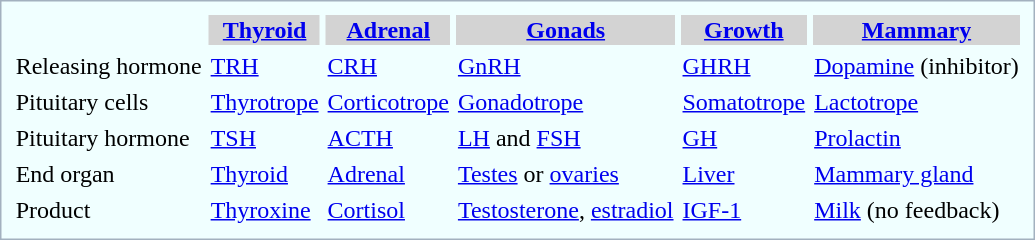<table cellspacing="4" cellpadding="1" style="padding:0.3em; float:right; margin-left:5px; border:1px solid #A3B1BF;background:#F0FFFF;">
<tr>
<td></td>
<th bgcolor="#D3D3D3"><a href='#'>Thyroid</a></th>
<th bgcolor="#D3D3D3"><a href='#'>Adrenal</a></th>
<th bgcolor="#D3D3D3"><a href='#'>Gonads</a></th>
<th bgcolor="#D3D3D3"><a href='#'>Growth</a></th>
<th bgcolor="#D3D3D3"><a href='#'>Mammary</a></th>
</tr>
<tr>
<td>Releasing hormone</td>
<td><a href='#'>TRH</a></td>
<td><a href='#'>CRH</a></td>
<td><a href='#'>GnRH</a></td>
<td><a href='#'>GHRH</a></td>
<td><a href='#'>Dopamine</a> (inhibitor)</td>
</tr>
<tr>
<td>Pituitary cells</td>
<td><a href='#'>Thyrotrope</a></td>
<td><a href='#'>Corticotrope</a></td>
<td><a href='#'>Gonadotrope</a></td>
<td><a href='#'>Somatotrope</a></td>
<td><a href='#'>Lactotrope</a></td>
</tr>
<tr>
<td>Pituitary hormone</td>
<td><a href='#'>TSH</a></td>
<td><a href='#'>ACTH</a></td>
<td><a href='#'>LH</a> and <a href='#'>FSH</a></td>
<td><a href='#'>GH</a></td>
<td><a href='#'>Prolactin</a></td>
</tr>
<tr>
<td>End organ</td>
<td><a href='#'>Thyroid</a></td>
<td><a href='#'>Adrenal</a></td>
<td><a href='#'>Testes</a> or <a href='#'>ovaries</a></td>
<td><a href='#'>Liver</a></td>
<td><a href='#'>Mammary gland</a></td>
</tr>
<tr>
<td>Product</td>
<td><a href='#'>Thyroxine</a></td>
<td><a href='#'>Cortisol</a></td>
<td><a href='#'>Testosterone</a>, <a href='#'>estradiol</a></td>
<td><a href='#'>IGF-1</a></td>
<td><a href='#'>Milk</a> (no feedback)</td>
</tr>
</table>
